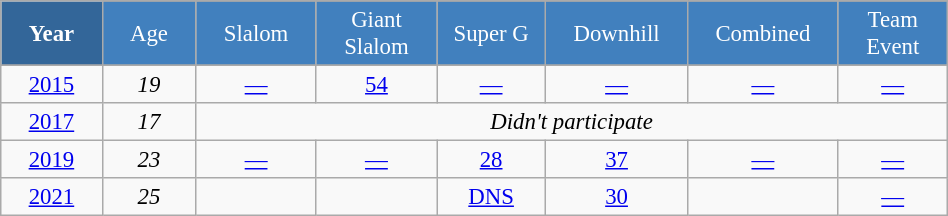<table class="wikitable" style="font-size:95%; text-align:center; border:grey solid 1px; border-collapse:collapse;" width="50%">
<tr style="background-color:#369; color:white;">
<td rowspan="2" colspan="1" width="5%"><strong>Year</strong></td>
</tr>
<tr style="background-color:#4180be; color:white;">
<td width="5%">Age</td>
<td width="5%">Slalom</td>
<td width="5%">Giant<br>Slalom</td>
<td width="5%">Super G</td>
<td width="5%">Downhill</td>
<td width="5%">Combined</td>
<td width="5%">Team Event</td>
</tr>
<tr style="background-color:#8CB2D8; color:white;">
</tr>
<tr>
<td><a href='#'>2015</a></td>
<td><em>19</em></td>
<td><a href='#'>—</a></td>
<td><a href='#'>54</a></td>
<td><a href='#'>—</a></td>
<td><a href='#'>—</a></td>
<td><a href='#'>—</a></td>
<td><a href='#'>—</a></td>
</tr>
<tr>
<td><a href='#'>2017</a></td>
<td><em>17</em></td>
<td colspan=6><em>Didn't participate</em></td>
</tr>
<tr>
<td><a href='#'>2019</a></td>
<td><em>23</em></td>
<td><a href='#'>—</a></td>
<td><a href='#'>—</a></td>
<td><a href='#'>28</a></td>
<td><a href='#'>37</a></td>
<td><a href='#'>—</a></td>
<td><a href='#'>—</a></td>
</tr>
<tr>
<td><a href='#'>2021</a></td>
<td><em>25</em></td>
<td><a href='#'></a></td>
<td><a href='#'></a></td>
<td><a href='#'>DNS</a></td>
<td><a href='#'>30</a></td>
<td><a href='#'></a></td>
<td><a href='#'>—</a></td>
</tr>
</table>
